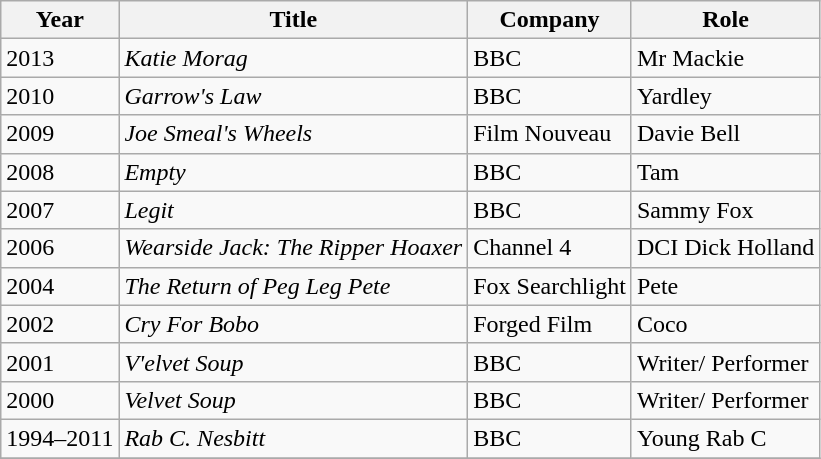<table class="wikitable">
<tr>
<th>Year</th>
<th>Title</th>
<th>Company</th>
<th>Role</th>
</tr>
<tr>
<td>2013</td>
<td><em>Katie Morag</em></td>
<td>BBC</td>
<td>Mr Mackie</td>
</tr>
<tr>
<td>2010</td>
<td><em>Garrow's Law</em></td>
<td>BBC</td>
<td>Yardley</td>
</tr>
<tr>
<td>2009</td>
<td><em>Joe Smeal's Wheels</em></td>
<td>Film Nouveau</td>
<td>Davie Bell</td>
</tr>
<tr>
<td>2008</td>
<td><em>Empty</em></td>
<td>BBC</td>
<td>Tam</td>
</tr>
<tr>
<td>2007</td>
<td><em>Legit</em></td>
<td>BBC</td>
<td>Sammy Fox</td>
</tr>
<tr>
<td>2006</td>
<td><em>Wearside Jack: The Ripper Hoaxer</em></td>
<td>Channel 4</td>
<td>DCI Dick Holland</td>
</tr>
<tr>
<td>2004</td>
<td><em>The Return of Peg Leg Pete</em></td>
<td>Fox Searchlight</td>
<td>Pete</td>
</tr>
<tr>
<td>2002</td>
<td><em>Cry For Bobo</em></td>
<td>Forged Film</td>
<td>Coco</td>
</tr>
<tr>
<td>2001</td>
<td><em>V'elvet Soup</em></td>
<td>BBC</td>
<td>Writer/ Performer</td>
</tr>
<tr>
<td>2000</td>
<td><em>Velvet Soup</em></td>
<td>BBC</td>
<td>Writer/ Performer</td>
</tr>
<tr>
<td>1994–2011</td>
<td><em>Rab C. Nesbitt</em></td>
<td>BBC</td>
<td>Young Rab C</td>
</tr>
<tr>
</tr>
</table>
